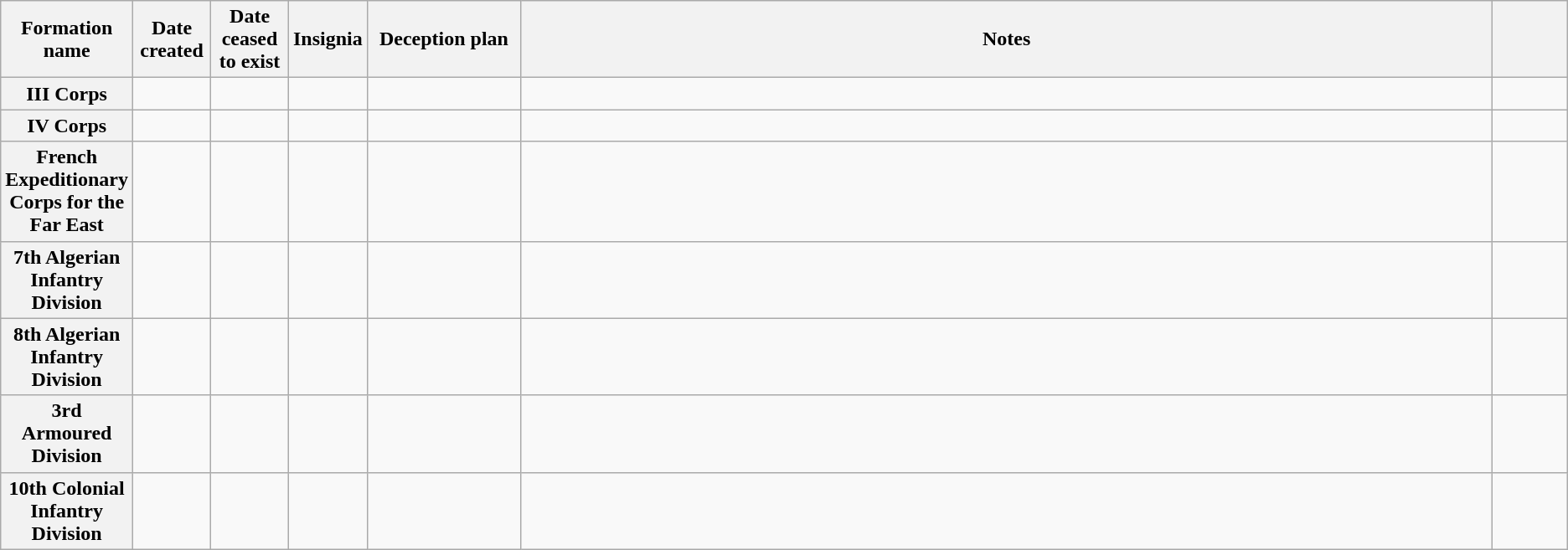<table class="wikitable sortable plainrowheaders" style="text-align: left; border-spacing: 2px; border: 1px solid darkgray;">
<tr>
<th width="5%" scope="col">Formation name</th>
<th width=5% scope="col">Date created</th>
<th width=5% scope="col">Date ceased to exist</th>
<th class=unsortable width=5% scope="col">Insignia</th>
<th class=unsortable width=10% scope="col">Deception plan</th>
<th class=unsortable width=65% scope="col">Notes</th>
<th class=unsortable width=5% scope="col"></th>
</tr>
<tr>
<th scope="row" style="text-align:center;">III Corps</th>
<td align="center"></td>
<td align="center"></td>
<td align="center"></td>
<td align="center"></td>
<td align="left"></td>
<td align="center"></td>
</tr>
<tr>
<th scope="row" style="text-align:center;">IV Corps</th>
<td align="center"></td>
<td align="center"></td>
<td align="center"></td>
<td align="center"></td>
<td align="left"></td>
<td align="center"></td>
</tr>
<tr>
<th scope="row" style="text-align:center;">French Expeditionary Corps for the Far East</th>
<td align="center"></td>
<td align="center"></td>
<td align="center"></td>
<td align="center"></td>
<td align="left"></td>
<td align="center"></td>
</tr>
<tr>
<th scope="row" style="text-align:center;">7th Algerian Infantry Division</th>
<td align="center"></td>
<td align="center"></td>
<td align="center"></td>
<td align="center"></td>
<td align="left"></td>
<td align="center"></td>
</tr>
<tr>
<th scope="row" style="text-align:center;">8th Algerian Infantry Division</th>
<td align="center"></td>
<td align="center"></td>
<td align="center"></td>
<td align="center"></td>
<td align="left"></td>
<td align="center"></td>
</tr>
<tr>
<th scope="row" style="text-align:center;">3rd Armoured Division</th>
<td align="center"></td>
<td align="center"></td>
<td align="center"></td>
<td align="center"></td>
<td align="left"></td>
<td align="center"></td>
</tr>
<tr>
<th scope="row" style="text-align:center;">10th Colonial Infantry Division</th>
<td align="center"></td>
<td align="center"></td>
<td align="center"></td>
<td align="center"></td>
<td align="left"></td>
<td align="center"></td>
</tr>
</table>
